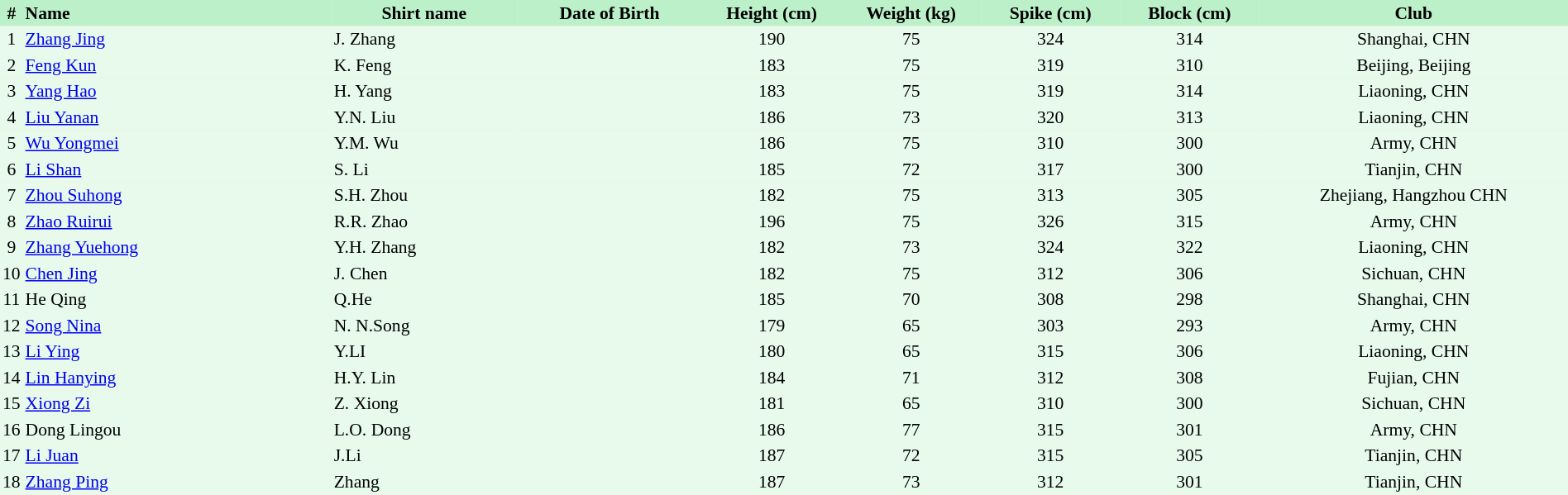<table border=0 cellpadding=2 cellspacing=0  |- bgcolor=#FFECCE style="text-align:center; font-size:90%; width:100%">
<tr bgcolor=#BBF0C9>
<th>#</th>
<th align=left width=20%>Name</th>
<th width=12%>Shirt name</th>
<th width=12%>Date of Birth</th>
<th width=9%>Height (cm)</th>
<th width=9%>Weight (kg)</th>
<th width=9%>Spike (cm)</th>
<th width=9%>Block (cm)</th>
<th width=20%>Club</th>
</tr>
<tr bgcolor=#E7FAEC>
<td>1</td>
<td align=left><a href='#'>Zhang Jing</a></td>
<td align=left>J. Zhang</td>
<td></td>
<td>190</td>
<td>75</td>
<td>324</td>
<td>314</td>
<td>Shanghai, CHN</td>
</tr>
<tr bgcolor=#E7FAEC>
<td>2</td>
<td align=left><a href='#'>Feng Kun</a></td>
<td align=left>K. Feng</td>
<td></td>
<td>183</td>
<td>75</td>
<td>319</td>
<td>310</td>
<td>Beijing, Beijing</td>
</tr>
<tr bgcolor=#E7FAEC>
<td>3</td>
<td align=left><a href='#'>Yang Hao</a></td>
<td align=left>H. Yang</td>
<td></td>
<td>183</td>
<td>75</td>
<td>319</td>
<td>314</td>
<td>Liaoning, CHN</td>
</tr>
<tr bgcolor=#E7FAEC>
<td>4</td>
<td align=left><a href='#'>Liu Yanan</a></td>
<td align=left>Y.N. Liu</td>
<td></td>
<td>186</td>
<td>73</td>
<td>320</td>
<td>313</td>
<td>Liaoning, CHN</td>
</tr>
<tr bgcolor=#E7FAEC>
<td>5</td>
<td align=left><a href='#'>Wu Yongmei</a></td>
<td align=left>Y.M. Wu</td>
<td></td>
<td>186</td>
<td>75</td>
<td>310</td>
<td>300</td>
<td>Army, CHN</td>
</tr>
<tr bgcolor=#E7FAEC>
<td>6</td>
<td align=left><a href='#'>Li Shan</a></td>
<td align=left>S. Li</td>
<td></td>
<td>185</td>
<td>72</td>
<td>317</td>
<td>300</td>
<td>Tianjin, CHN</td>
</tr>
<tr bgcolor=#E7FAEC>
<td>7</td>
<td align=left><a href='#'>Zhou Suhong</a></td>
<td align=left>S.H. Zhou</td>
<td></td>
<td>182</td>
<td>75</td>
<td>313</td>
<td>305</td>
<td>Zhejiang, Hangzhou CHN</td>
</tr>
<tr bgcolor=#E7FAEC>
<td>8</td>
<td align=left><a href='#'>Zhao Ruirui</a></td>
<td align=left>R.R. Zhao</td>
<td></td>
<td>196</td>
<td>75</td>
<td>326</td>
<td>315</td>
<td>Army, CHN</td>
</tr>
<tr bgcolor=#E7FAEC>
<td>9</td>
<td align=left><a href='#'>Zhang Yuehong</a></td>
<td align=left>Y.H. Zhang</td>
<td></td>
<td>182</td>
<td>73</td>
<td>324</td>
<td>322</td>
<td>Liaoning, CHN</td>
</tr>
<tr bgcolor=#E7FAEC>
<td>10</td>
<td align=left><a href='#'>Chen Jing</a></td>
<td align=left>J. Chen</td>
<td></td>
<td>182</td>
<td>75</td>
<td>312</td>
<td>306</td>
<td>Sichuan, CHN</td>
</tr>
<tr bgcolor=#E7FAEC>
<td>11</td>
<td align=left>He Qing</td>
<td align=left>Q.He</td>
<td></td>
<td>185</td>
<td>70</td>
<td>308</td>
<td>298</td>
<td>Shanghai, CHN</td>
</tr>
<tr bgcolor=#E7FAEC>
<td>12</td>
<td align=left><a href='#'>Song Nina</a></td>
<td align=left>N. N.Song</td>
<td></td>
<td>179</td>
<td>65</td>
<td>303</td>
<td>293</td>
<td>Army, CHN</td>
</tr>
<tr bgcolor=#E7FAEC>
<td>13</td>
<td align=left><a href='#'>Li Ying</a></td>
<td align=left>Y.LI</td>
<td></td>
<td>180</td>
<td>65</td>
<td>315</td>
<td>306</td>
<td>Liaoning, CHN</td>
</tr>
<tr bgcolor=#E7FAEC>
<td>14</td>
<td align=left><a href='#'>Lin Hanying</a></td>
<td align=left>H.Y. Lin</td>
<td></td>
<td>184</td>
<td>71</td>
<td>312</td>
<td>308</td>
<td>Fujian, CHN</td>
</tr>
<tr bgcolor=#E7FAEC>
<td>15</td>
<td align=left><a href='#'>Xiong Zi</a></td>
<td align=left>Z. Xiong</td>
<td></td>
<td>181</td>
<td>65</td>
<td>310</td>
<td>300</td>
<td>Sichuan, CHN</td>
</tr>
<tr bgcolor=#E7FAEC>
<td>16</td>
<td align=left>Dong Lingou</td>
<td align=left>L.O. Dong</td>
<td></td>
<td>186</td>
<td>77</td>
<td>315</td>
<td>301</td>
<td>Army, CHN</td>
</tr>
<tr bgcolor=#E7FAEC>
<td>17</td>
<td align=left><a href='#'>Li Juan</a></td>
<td align=left>J.Li</td>
<td></td>
<td>187</td>
<td>72</td>
<td>315</td>
<td>305</td>
<td>Tianjin, CHN</td>
</tr>
<tr bgcolor=#E7FAEC>
<td>18</td>
<td align=left><a href='#'>Zhang Ping</a></td>
<td align=left>Zhang</td>
<td></td>
<td>187</td>
<td>73</td>
<td>312</td>
<td>301</td>
<td>Tianjin, CHN</td>
</tr>
</table>
